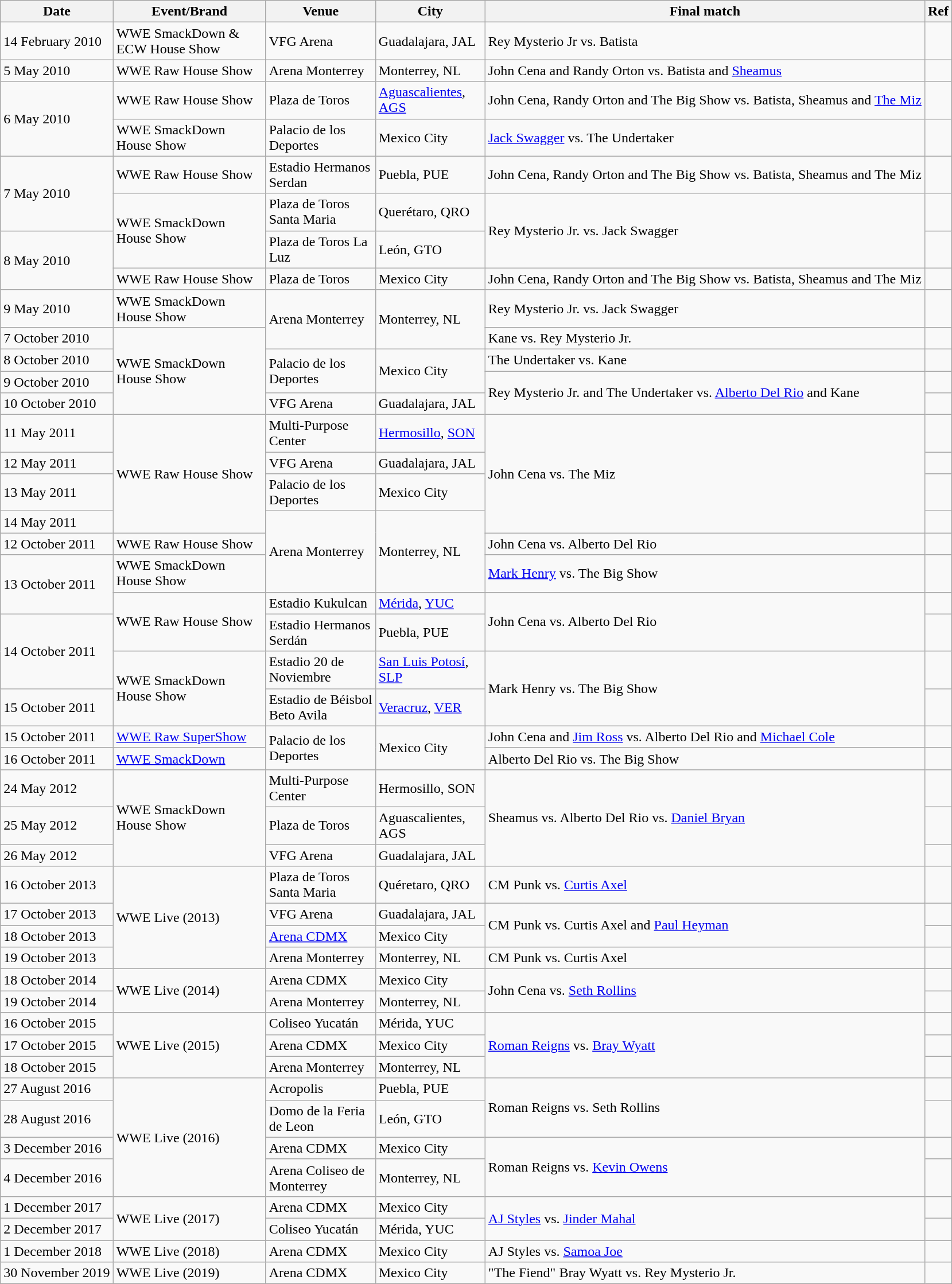<table class="wikitable">
<tr>
<th>Date</th>
<th style="width:170px;">Event/Brand</th>
<th style="width:120px;">Venue</th>
<th style="width:120px;">City</th>
<th>Final match</th>
<th>Ref</th>
</tr>
<tr>
<td>14 February 2010</td>
<td>WWE SmackDown & ECW House Show</td>
<td>VFG Arena</td>
<td>Guadalajara, JAL</td>
<td>Rey Mysterio Jr vs. Batista</td>
<td></td>
</tr>
<tr>
<td>5 May 2010</td>
<td>WWE Raw House Show</td>
<td>Arena Monterrey</td>
<td>Monterrey, NL</td>
<td>John Cena and Randy Orton vs. Batista and <a href='#'>Sheamus</a></td>
<td></td>
</tr>
<tr>
<td rowspan="2">6 May 2010</td>
<td>WWE Raw House Show</td>
<td>Plaza de Toros</td>
<td><a href='#'>Aguascalientes</a>, <a href='#'>AGS</a></td>
<td>John Cena, Randy Orton and The Big Show vs. Batista, Sheamus and <a href='#'>The Miz</a></td>
<td></td>
</tr>
<tr>
<td>WWE SmackDown House Show</td>
<td>Palacio de los Deportes</td>
<td>Mexico City</td>
<td><a href='#'>Jack Swagger</a> vs. The Undertaker</td>
<td></td>
</tr>
<tr>
<td rowspan="2">7 May 2010</td>
<td>WWE Raw House Show</td>
<td>Estadio Hermanos Serdan</td>
<td>Puebla, PUE</td>
<td>John Cena, Randy Orton and The Big Show vs. Batista, Sheamus and The Miz</td>
<td></td>
</tr>
<tr>
<td rowspan="2">WWE SmackDown House Show</td>
<td>Plaza de Toros Santa Maria</td>
<td>Querétaro, QRO</td>
<td rowspan="2">Rey Mysterio Jr. vs. Jack Swagger</td>
<td></td>
</tr>
<tr>
<td rowspan="2">8 May 2010</td>
<td>Plaza de Toros La Luz</td>
<td>León, GTO</td>
<td></td>
</tr>
<tr>
<td>WWE Raw House Show</td>
<td>Plaza de Toros</td>
<td>Mexico City</td>
<td>John Cena, Randy Orton and The Big Show vs. Batista, Sheamus and The Miz</td>
<td></td>
</tr>
<tr>
<td>9 May 2010</td>
<td>WWE SmackDown House Show</td>
<td rowspan="2">Arena Monterrey</td>
<td rowspan="2">Monterrey, NL</td>
<td>Rey Mysterio Jr. vs. Jack Swagger</td>
<td></td>
</tr>
<tr>
<td>7 October 2010</td>
<td rowspan="4">WWE SmackDown House Show</td>
<td>Kane vs. Rey Mysterio Jr.</td>
<td></td>
</tr>
<tr>
<td>8 October 2010</td>
<td rowspan="2">Palacio de los Deportes</td>
<td rowspan="2">Mexico City</td>
<td>The Undertaker vs. Kane</td>
<td></td>
</tr>
<tr>
<td>9 October 2010</td>
<td rowspan="2">Rey Mysterio Jr. and The Undertaker vs. <a href='#'>Alberto Del Rio</a> and Kane</td>
<td></td>
</tr>
<tr>
<td>10 October 2010</td>
<td>VFG Arena</td>
<td>Guadalajara, JAL</td>
<td></td>
</tr>
<tr>
<td>11 May 2011</td>
<td rowspan="4">WWE Raw House Show</td>
<td>Multi-Purpose Center</td>
<td><a href='#'>Hermosillo</a>, <a href='#'>SON</a></td>
<td rowspan="4">John Cena vs. The Miz</td>
<td></td>
</tr>
<tr>
<td>12 May 2011</td>
<td>VFG Arena</td>
<td>Guadalajara, JAL</td>
<td></td>
</tr>
<tr>
<td>13 May 2011</td>
<td>Palacio de los Deportes</td>
<td>Mexico City</td>
<td></td>
</tr>
<tr>
<td>14 May 2011</td>
<td rowspan="3">Arena Monterrey</td>
<td rowspan="3">Monterrey, NL</td>
<td></td>
</tr>
<tr>
<td>12 October 2011</td>
<td>WWE Raw House Show</td>
<td>John Cena vs. Alberto Del Rio</td>
<td></td>
</tr>
<tr>
<td rowspan="2">13 October 2011</td>
<td>WWE SmackDown House Show</td>
<td><a href='#'>Mark Henry</a> vs. The Big Show</td>
<td></td>
</tr>
<tr>
<td rowspan="2">WWE Raw House Show</td>
<td>Estadio Kukulcan</td>
<td><a href='#'>Mérida</a>, <a href='#'>YUC</a></td>
<td rowspan="2">John Cena vs. Alberto Del Rio</td>
<td></td>
</tr>
<tr>
<td rowspan="2">14 October 2011</td>
<td>Estadio Hermanos Serdán</td>
<td>Puebla, PUE</td>
<td></td>
</tr>
<tr>
<td rowspan="2">WWE SmackDown House Show</td>
<td>Estadio 20 de Noviembre</td>
<td><a href='#'>San Luis Potosí</a>, <a href='#'>SLP</a></td>
<td rowspan="2">Mark Henry vs. The Big Show</td>
<td></td>
</tr>
<tr>
<td>15 October 2011</td>
<td>Estadio de Béisbol Beto Avila</td>
<td><a href='#'>Veracruz</a>, <a href='#'>VER</a></td>
<td></td>
</tr>
<tr>
<td>15 October 2011</td>
<td><a href='#'>WWE Raw SuperShow</a></td>
<td rowspan="2">Palacio de los Deportes</td>
<td rowspan="2">Mexico City</td>
<td>John Cena and <a href='#'>Jim Ross</a> vs. Alberto Del Rio and <a href='#'>Michael Cole</a></td>
<td></td>
</tr>
<tr>
<td>16 October 2011</td>
<td><a href='#'>WWE SmackDown</a></td>
<td>Alberto Del Rio vs. The Big Show</td>
<td></td>
</tr>
<tr>
<td>24 May 2012</td>
<td rowspan="3">WWE SmackDown House Show</td>
<td>Multi-Purpose Center</td>
<td>Hermosillo, SON</td>
<td rowspan="3">Sheamus vs. Alberto Del Rio vs. <a href='#'>Daniel Bryan</a></td>
<td></td>
</tr>
<tr>
<td>25 May 2012</td>
<td>Plaza de Toros</td>
<td>Aguascalientes, AGS</td>
<td></td>
</tr>
<tr>
<td>26 May 2012</td>
<td>VFG Arena</td>
<td>Guadalajara, JAL</td>
<td></td>
</tr>
<tr>
<td>16 October 2013</td>
<td rowspan="4">WWE Live (2013)</td>
<td>Plaza de Toros Santa Maria</td>
<td>Quéretaro, QRO</td>
<td>CM Punk vs. <a href='#'>Curtis Axel</a></td>
<td></td>
</tr>
<tr>
<td>17 October 2013</td>
<td>VFG Arena</td>
<td>Guadalajara, JAL</td>
<td rowspan="2">CM Punk vs. Curtis Axel and <a href='#'>Paul Heyman</a></td>
<td></td>
</tr>
<tr>
<td>18 October 2013</td>
<td><a href='#'>Arena CDMX</a></td>
<td>Mexico City</td>
<td></td>
</tr>
<tr>
<td>19 October 2013</td>
<td>Arena Monterrey</td>
<td>Monterrey, NL</td>
<td>CM Punk vs. Curtis Axel</td>
<td></td>
</tr>
<tr>
<td>18 October 2014</td>
<td rowspan="2">WWE Live (2014)</td>
<td>Arena CDMX</td>
<td>Mexico City</td>
<td rowspan="2">John Cena vs. <a href='#'>Seth Rollins</a></td>
<td></td>
</tr>
<tr>
<td>19 October 2014</td>
<td>Arena Monterrey</td>
<td>Monterrey, NL</td>
<td></td>
</tr>
<tr>
<td>16 October 2015</td>
<td rowspan="3">WWE Live (2015)</td>
<td>Coliseo Yucatán</td>
<td>Mérida, YUC</td>
<td rowspan="3"><a href='#'>Roman Reigns</a> vs. <a href='#'>Bray Wyatt</a></td>
<td></td>
</tr>
<tr>
<td>17 October 2015</td>
<td>Arena CDMX</td>
<td>Mexico City</td>
<td></td>
</tr>
<tr>
<td>18 October 2015</td>
<td>Arena Monterrey</td>
<td>Monterrey, NL</td>
<td></td>
</tr>
<tr>
<td>27 August 2016</td>
<td rowspan="4">WWE Live (2016)</td>
<td>Acropolis</td>
<td>Puebla, PUE</td>
<td rowspan="2">Roman Reigns vs. Seth Rollins</td>
<td></td>
</tr>
<tr>
<td>28 August 2016</td>
<td>Domo de la Feria de Leon</td>
<td>León, GTO</td>
<td></td>
</tr>
<tr>
<td>3 December 2016</td>
<td>Arena CDMX</td>
<td>Mexico City</td>
<td rowspan="2">Roman Reigns vs. <a href='#'>Kevin Owens</a></td>
<td></td>
</tr>
<tr>
<td>4 December 2016</td>
<td>Arena Coliseo de Monterrey</td>
<td>Monterrey, NL</td>
<td></td>
</tr>
<tr>
<td>1 December 2017</td>
<td rowspan="2">WWE Live (2017)</td>
<td>Arena CDMX</td>
<td>Mexico City</td>
<td rowspan="2"><a href='#'>AJ Styles</a> vs. <a href='#'>Jinder Mahal</a></td>
<td></td>
</tr>
<tr>
<td>2 December 2017</td>
<td>Coliseo Yucatán</td>
<td>Mérida, YUC</td>
<td></td>
</tr>
<tr>
<td>1 December 2018</td>
<td>WWE Live (2018)</td>
<td>Arena CDMX</td>
<td>Mexico City</td>
<td>AJ Styles vs. <a href='#'>Samoa Joe</a></td>
<td></td>
</tr>
<tr>
<td>30 November 2019</td>
<td>WWE Live (2019)</td>
<td>Arena CDMX</td>
<td>Mexico City</td>
<td>"The Fiend" Bray Wyatt vs. Rey Mysterio Jr.</td>
<td></td>
</tr>
</table>
